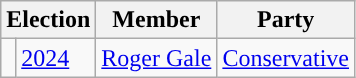<table class="wikitable">
<tr>
<th colspan="2">Election</th>
<th>Member</th>
<th>Party</th>
</tr>
<tr>
<td style="color:inherit;background-color: "></td>
<td><a href='#'>2024</a></td>
<td><a href='#'>Roger Gale</a></td>
<td><a href='#'>Conservative</a></td>
</tr>
</table>
